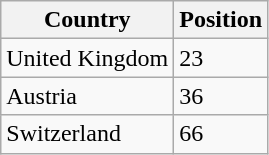<table class="wikitable">
<tr>
<th>Country</th>
<th>Position</th>
</tr>
<tr>
<td>United Kingdom</td>
<td>23</td>
</tr>
<tr>
<td>Austria</td>
<td>36</td>
</tr>
<tr>
<td>Switzerland</td>
<td>66</td>
</tr>
</table>
